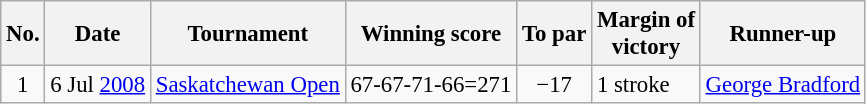<table class="wikitable" style="font-size:95%;">
<tr>
<th>No.</th>
<th>Date</th>
<th>Tournament</th>
<th>Winning score</th>
<th>To par</th>
<th>Margin of<br>victory</th>
<th>Runner-up</th>
</tr>
<tr>
<td align=center>1</td>
<td align=right>6 Jul <a href='#'>2008</a></td>
<td><a href='#'>Saskatchewan Open</a></td>
<td align=right>67-67-71-66=271</td>
<td align=center>−17</td>
<td>1 stroke</td>
<td> <a href='#'>George Bradford</a></td>
</tr>
</table>
